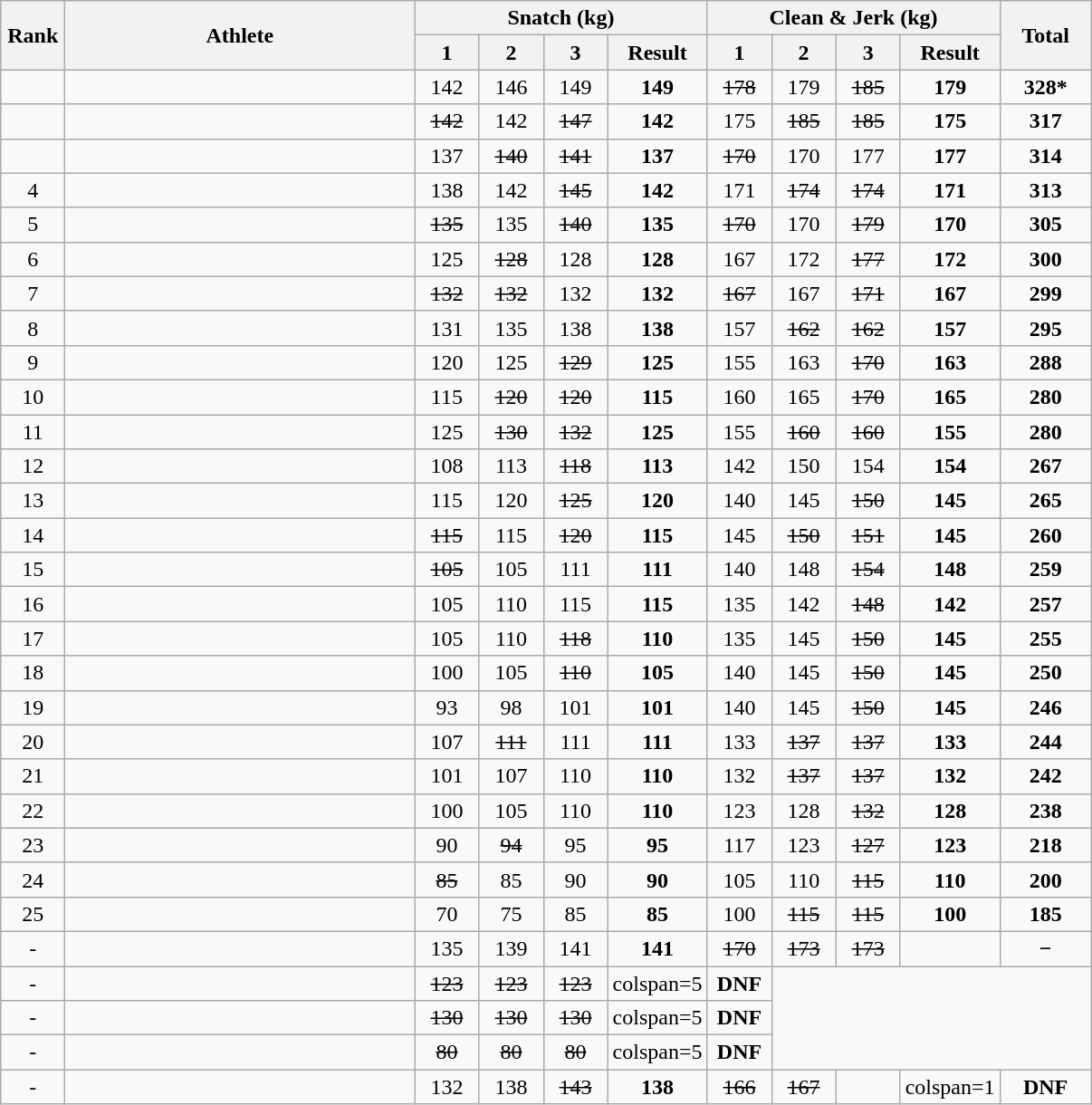<table class = "wikitable" style="text-align:center;">
<tr>
<th rowspan=2 width=40>Rank</th>
<th rowspan=2 width=250>Athlete</th>
<th colspan=4>Snatch (kg)</th>
<th colspan=4>Clean & Jerk (kg)</th>
<th rowspan=2 width=60>Total</th>
</tr>
<tr>
<th width=40>1</th>
<th width=40>2</th>
<th width=40>3</th>
<th width=55>Result</th>
<th width=40>1</th>
<th width=40>2</th>
<th width=40>3</th>
<th width=55>Result</th>
</tr>
<tr>
<td></td>
<td align=left></td>
<td>142</td>
<td>146</td>
<td>149</td>
<td><strong>149</strong></td>
<td><s>178</s></td>
<td>179</td>
<td><s>185</s></td>
<td><strong>179</strong></td>
<td><strong>328*</strong></td>
</tr>
<tr>
<td></td>
<td align=left></td>
<td><s>142</s></td>
<td>142</td>
<td><s>147</s></td>
<td><strong>142</strong></td>
<td>175</td>
<td><s>185</s></td>
<td><s>185</s></td>
<td><strong>175</strong></td>
<td><strong>317</strong></td>
</tr>
<tr>
<td></td>
<td align=left></td>
<td>137</td>
<td><s>140</s></td>
<td><s>141</s></td>
<td><strong>137</strong></td>
<td><s>170</s></td>
<td>170</td>
<td>177</td>
<td><strong>177</strong></td>
<td><strong>314</strong></td>
</tr>
<tr>
<td>4</td>
<td align=left></td>
<td>138</td>
<td>142</td>
<td><s>145</s></td>
<td><strong>142</strong></td>
<td>171</td>
<td><s>174</s></td>
<td><s>174</s></td>
<td><strong>171</strong></td>
<td><strong>313</strong></td>
</tr>
<tr>
<td>5</td>
<td align=left></td>
<td><s>135</s></td>
<td>135</td>
<td><s>140</s></td>
<td><strong>135</strong></td>
<td><s>170</s></td>
<td>170</td>
<td><s>179</s></td>
<td><strong>170</strong></td>
<td><strong>305</strong></td>
</tr>
<tr>
<td>6</td>
<td align=left></td>
<td>125</td>
<td><s>128</s></td>
<td>128</td>
<td><strong>128</strong></td>
<td>167</td>
<td>172</td>
<td><s>177</s></td>
<td><strong>172</strong></td>
<td><strong>300</strong></td>
</tr>
<tr>
<td>7</td>
<td align=left></td>
<td><s>132</s></td>
<td><s>132</s></td>
<td>132</td>
<td><strong>132</strong></td>
<td><s>167</s></td>
<td>167</td>
<td><s>171</s></td>
<td><strong>167</strong></td>
<td><strong>299</strong></td>
</tr>
<tr>
<td>8</td>
<td align=left></td>
<td>131</td>
<td>135</td>
<td>138</td>
<td><strong>138</strong></td>
<td>157</td>
<td><s>162</s></td>
<td><s>162</s></td>
<td><strong>157</strong></td>
<td><strong>295</strong></td>
</tr>
<tr>
<td>9</td>
<td align=left></td>
<td>120</td>
<td>125</td>
<td><s>129</s></td>
<td><strong>125</strong></td>
<td>155</td>
<td>163</td>
<td><s>170</s></td>
<td><strong>163</strong></td>
<td><strong>288</strong></td>
</tr>
<tr>
<td>10</td>
<td align=left></td>
<td>115</td>
<td><s>120</s></td>
<td><s>120</s></td>
<td><strong>115</strong></td>
<td>160</td>
<td>165</td>
<td><s>170</s></td>
<td><strong>165</strong></td>
<td><strong>280</strong></td>
</tr>
<tr>
<td>11</td>
<td align=left></td>
<td>125</td>
<td><s>130</s></td>
<td><s>132</s></td>
<td><strong>125</strong></td>
<td>155</td>
<td><s>160</s></td>
<td><s>160</s></td>
<td><strong>155</strong></td>
<td><strong>280</strong></td>
</tr>
<tr>
<td>12</td>
<td align=left></td>
<td>108</td>
<td>113</td>
<td><s>118</s></td>
<td><strong>113</strong></td>
<td>142</td>
<td>150</td>
<td>154</td>
<td><strong>154</strong></td>
<td><strong>267</strong></td>
</tr>
<tr>
<td>13</td>
<td align=left></td>
<td>115</td>
<td>120</td>
<td><s>125</s></td>
<td><strong>120</strong></td>
<td>140</td>
<td>145</td>
<td><s>150</s></td>
<td><strong>145</strong></td>
<td><strong>265</strong></td>
</tr>
<tr>
<td>14</td>
<td align=left></td>
<td><s>115</s></td>
<td>115</td>
<td><s>120</s></td>
<td><strong>115</strong></td>
<td>145</td>
<td><s>150</s></td>
<td><s>151</s></td>
<td><strong>145</strong></td>
<td><strong>260</strong></td>
</tr>
<tr>
<td>15</td>
<td align=left></td>
<td><s>105</s></td>
<td>105</td>
<td>111</td>
<td><strong>111</strong></td>
<td>140</td>
<td>148</td>
<td><s>154</s></td>
<td><strong>148</strong></td>
<td><strong>259</strong></td>
</tr>
<tr>
<td>16</td>
<td align=left></td>
<td>105</td>
<td>110</td>
<td>115</td>
<td><strong>115</strong></td>
<td>135</td>
<td>142</td>
<td><s>148</s></td>
<td><strong>142</strong></td>
<td><strong>257</strong></td>
</tr>
<tr>
<td>17</td>
<td align=left></td>
<td>105</td>
<td>110</td>
<td><s>118</s></td>
<td><strong>110</strong></td>
<td>135</td>
<td>145</td>
<td><s>150</s></td>
<td><strong>145</strong></td>
<td><strong>255</strong></td>
</tr>
<tr>
<td>18</td>
<td align=left></td>
<td>100</td>
<td>105</td>
<td><s>110</s></td>
<td><strong>105</strong></td>
<td>140</td>
<td>145</td>
<td><s>150</s></td>
<td><strong>145</strong></td>
<td><strong>250</strong></td>
</tr>
<tr>
<td>19</td>
<td align=left></td>
<td>93</td>
<td>98</td>
<td>101</td>
<td><strong>101</strong></td>
<td>140</td>
<td>145</td>
<td><s>150</s></td>
<td><strong>145</strong></td>
<td><strong>246</strong></td>
</tr>
<tr>
<td>20</td>
<td align=left></td>
<td>107</td>
<td><s>111</s></td>
<td>111</td>
<td><strong>111</strong></td>
<td>133</td>
<td><s>137</s></td>
<td><s>137</s></td>
<td><strong>133</strong></td>
<td><strong>244</strong></td>
</tr>
<tr>
<td>21</td>
<td align=left></td>
<td>101</td>
<td>107</td>
<td>110</td>
<td><strong>110</strong></td>
<td>132</td>
<td><s>137</s></td>
<td><s>137</s></td>
<td><strong>132</strong></td>
<td><strong>242</strong></td>
</tr>
<tr>
<td>22</td>
<td align=left></td>
<td>100</td>
<td>105</td>
<td>110</td>
<td><strong>110</strong></td>
<td>123</td>
<td>128</td>
<td><s>132</s></td>
<td><strong>128</strong></td>
<td><strong>238</strong></td>
</tr>
<tr>
<td>23</td>
<td align=left></td>
<td>90</td>
<td><s>94</s></td>
<td>95</td>
<td><strong>95</strong></td>
<td>117</td>
<td>123</td>
<td><s>127</s></td>
<td><strong>123</strong></td>
<td><strong>218</strong></td>
</tr>
<tr>
<td>24</td>
<td align=left></td>
<td><s>85</s></td>
<td>85</td>
<td>90</td>
<td><strong>90</strong></td>
<td>105</td>
<td>110</td>
<td><s>115</s></td>
<td><strong>110</strong></td>
<td><strong>200</strong></td>
</tr>
<tr>
<td>25</td>
<td align=left></td>
<td>70</td>
<td>75</td>
<td>85</td>
<td><strong>85</strong></td>
<td>100</td>
<td><s>115</s></td>
<td><s>115</s></td>
<td><strong>100</strong></td>
<td><strong>185</strong></td>
</tr>
<tr>
<td>-</td>
<td align=left></td>
<td>135</td>
<td>139</td>
<td>141</td>
<td><strong>141</strong></td>
<td><s>170</s></td>
<td><s>173</s></td>
<td><s>173</s></td>
<td></td>
<td><strong>−</strong></td>
</tr>
<tr>
<td>-</td>
<td align=left></td>
<td><s>123</s></td>
<td><s>123</s></td>
<td><s>123</s></td>
<td>colspan=5 </td>
<td><strong>DNF</strong></td>
</tr>
<tr>
<td>-</td>
<td align=left></td>
<td><s>130</s></td>
<td><s>130</s></td>
<td><s>130</s></td>
<td>colspan=5 </td>
<td><strong>DNF</strong></td>
</tr>
<tr>
<td>-</td>
<td align=left></td>
<td><s>80</s></td>
<td><s>80</s></td>
<td><s>80</s></td>
<td>colspan=5 </td>
<td><strong>DNF</strong></td>
</tr>
<tr>
<td>-</td>
<td align=left></td>
<td>132</td>
<td>138</td>
<td><s>143</s></td>
<td><strong>138</strong></td>
<td><s>166</s></td>
<td><s>167</s></td>
<td></td>
<td>colspan=1 </td>
<td><strong>DNF</strong></td>
</tr>
</table>
